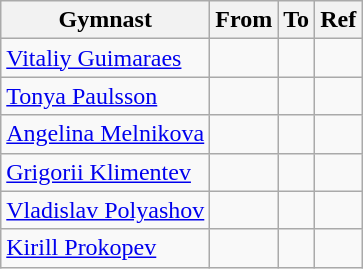<table class="wikitable">
<tr>
<th>Gymnast</th>
<th>From</th>
<th>To</th>
<th>Ref</th>
</tr>
<tr>
<td><a href='#'>Vitaliy Guimaraes</a></td>
<td></td>
<td></td>
<td></td>
</tr>
<tr>
<td><a href='#'>Tonya Paulsson</a></td>
<td></td>
<td></td>
<td></td>
</tr>
<tr>
<td><a href='#'>Angelina Melnikova</a></td>
<td></td>
<td></td>
<td></td>
</tr>
<tr>
<td><a href='#'>Grigorii Klimentev</a></td>
<td></td>
<td></td>
<td></td>
</tr>
<tr>
<td><a href='#'>Vladislav Polyashov</a></td>
<td></td>
<td></td>
<td></td>
</tr>
<tr>
<td><a href='#'>Kirill Prokopev</a></td>
<td></td>
<td></td>
<td></td>
</tr>
</table>
